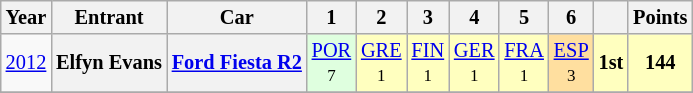<table class="wikitable" border="1" style="text-align:center; font-size:85%;">
<tr>
<th>Year</th>
<th>Entrant</th>
<th>Car</th>
<th>1</th>
<th>2</th>
<th>3</th>
<th>4</th>
<th>5</th>
<th>6</th>
<th></th>
<th>Points</th>
</tr>
<tr>
<td><a href='#'>2012</a></td>
<th nowrap>Elfyn Evans</th>
<th nowrap><a href='#'>Ford Fiesta R2</a></th>
<td style="background:#DFFFDF;"><a href='#'>POR</a><br><small>7</small></td>
<td style="background:#FFFFBF;"><a href='#'>GRE</a><br><small>1</small></td>
<td style="background:#FFFFBF;"><a href='#'>FIN</a><br><small>1</small></td>
<td style="background:#FFFFBF;"><a href='#'>GER</a><br><small>1</small></td>
<td style="background:#FFFFBF;"><a href='#'>FRA</a><br><small>1</small></td>
<td style="background:#FFDF9F;"><a href='#'>ESP</a><br><small>3</small></td>
<td style="background:#FFFFBF;"><strong>1st</strong></td>
<td style="background:#FFFFBF;"><strong>144</strong></td>
</tr>
<tr>
</tr>
</table>
